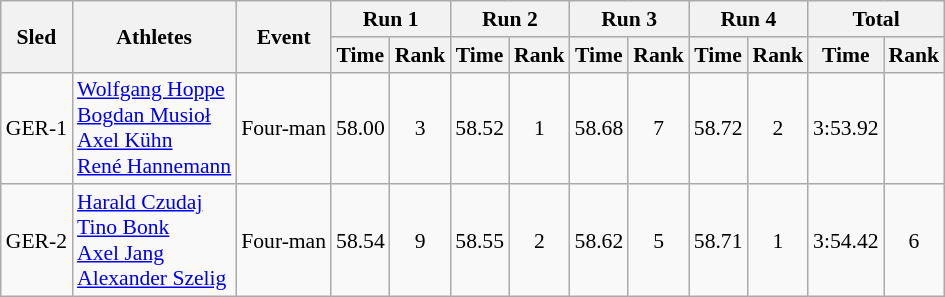<table class="wikitable"  border="1" style="font-size:90%">
<tr>
<th rowspan="2">Sled</th>
<th rowspan="2">Athletes</th>
<th rowspan="2">Event</th>
<th colspan="2">Run 1</th>
<th colspan="2">Run 2</th>
<th colspan="2">Run 3</th>
<th colspan="2">Run 4</th>
<th colspan="2">Total</th>
</tr>
<tr>
<th>Time</th>
<th>Rank</th>
<th>Time</th>
<th>Rank</th>
<th>Time</th>
<th>Rank</th>
<th>Time</th>
<th>Rank</th>
<th>Time</th>
<th>Rank</th>
</tr>
<tr>
<td align="center">GER-1</td>
<td><a href='#'>Wolfgang Hoppe</a><br><a href='#'>Bogdan Musioł</a><br><a href='#'>Axel Kühn</a><br><a href='#'>René Hannemann</a></td>
<td>Four-man</td>
<td align="center">58.00</td>
<td align="center">3</td>
<td align="center">58.52</td>
<td align="center">1</td>
<td align="center">58.68</td>
<td align="center">7</td>
<td align="center">58.72</td>
<td align="center">2</td>
<td align="center">3:53.92</td>
<td align="center"></td>
</tr>
<tr>
<td align="center">GER-2</td>
<td><a href='#'>Harald Czudaj</a><br><a href='#'>Tino Bonk</a><br><a href='#'>Axel Jang</a><br><a href='#'>Alexander Szelig</a></td>
<td>Four-man</td>
<td align="center">58.54</td>
<td align="center">9</td>
<td align="center">58.55</td>
<td align="center">2</td>
<td align="center">58.62</td>
<td align="center">5</td>
<td align="center">58.71</td>
<td align="center">1</td>
<td align="center">3:54.42</td>
<td align="center">6</td>
</tr>
</table>
